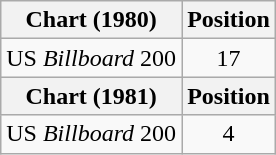<table class="wikitable">
<tr>
<th>Chart (1980)</th>
<th>Position</th>
</tr>
<tr>
<td>US <em>Billboard</em> 200</td>
<td align="center">17</td>
</tr>
<tr>
<th>Chart (1981)</th>
<th>Position</th>
</tr>
<tr>
<td>US <em>Billboard</em> 200</td>
<td align="center">4</td>
</tr>
</table>
